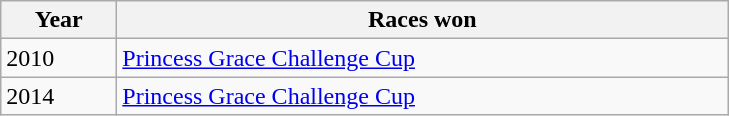<table class="wikitable">
<tr>
<th width=70>Year</th>
<th width=400>Races won</th>
</tr>
<tr>
<td>2010</td>
<td><a href='#'>Princess Grace Challenge Cup</a></td>
</tr>
<tr>
<td>2014</td>
<td><a href='#'>Princess Grace Challenge Cup</a></td>
</tr>
</table>
